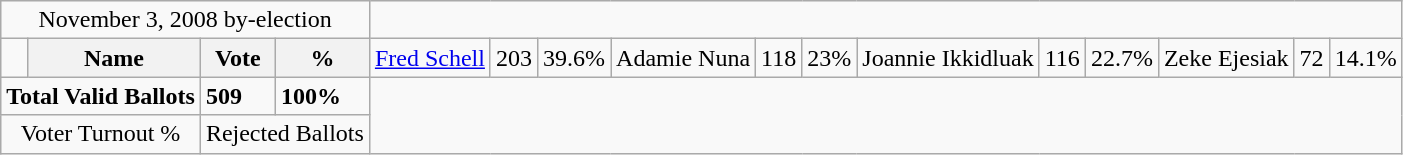<table class="wikitable">
<tr>
<td colspan=4 align=center>November 3, 2008 by-election</td>
</tr>
<tr>
<td></td>
<th><strong>Name </strong></th>
<th><strong>Vote</strong></th>
<th><strong>%</strong><br></th>
<td><a href='#'>Fred Schell</a></td>
<td>203</td>
<td>39.6%<br></td>
<td>Adamie Nuna</td>
<td>118</td>
<td>23%<br></td>
<td>Joannie Ikkidluak</td>
<td>116</td>
<td>22.7%<br></td>
<td>Zeke Ejesiak</td>
<td>72</td>
<td>14.1%</td>
</tr>
<tr>
<td colspan=2><strong>Total Valid Ballots</strong></td>
<td><strong>509</strong></td>
<td><strong>100%</strong></td>
</tr>
<tr>
<td colspan=2 align=center>Voter Turnout %</td>
<td colspan=2 align=center>Rejected Ballots</td>
</tr>
</table>
